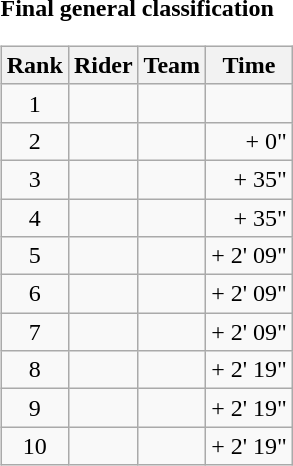<table>
<tr>
<td><strong>Final general classification</strong><br><table class="wikitable">
<tr>
<th scope="col">Rank</th>
<th scope="col">Rider</th>
<th scope="col">Team</th>
<th scope="col">Time</th>
</tr>
<tr>
<td style="text-align:center;">1</td>
<td></td>
<td></td>
<td style="text-align:right;"></td>
</tr>
<tr>
<td style="text-align:center;">2</td>
<td></td>
<td></td>
<td style="text-align:right;">+ 0"</td>
</tr>
<tr>
<td style="text-align:center;">3</td>
<td></td>
<td></td>
<td style="text-align:right;">+ 35"</td>
</tr>
<tr>
<td style="text-align:center;">4</td>
<td></td>
<td></td>
<td style="text-align:right;">+ 35"</td>
</tr>
<tr>
<td style="text-align:center;">5</td>
<td></td>
<td></td>
<td style="text-align:right;">+ 2' 09"</td>
</tr>
<tr>
<td style="text-align:center;">6</td>
<td></td>
<td></td>
<td style="text-align:right;">+ 2' 09"</td>
</tr>
<tr>
<td style="text-align:center;">7</td>
<td></td>
<td></td>
<td style="text-align:right;">+ 2' 09"</td>
</tr>
<tr>
<td style="text-align:center;">8</td>
<td></td>
<td></td>
<td style="text-align:right;">+ 2' 19"</td>
</tr>
<tr>
<td style="text-align:center;">9</td>
<td></td>
<td></td>
<td style="text-align:right;">+ 2' 19"</td>
</tr>
<tr>
<td style="text-align:center;">10</td>
<td></td>
<td></td>
<td style="text-align:right;">+ 2' 19"</td>
</tr>
</table>
</td>
</tr>
</table>
